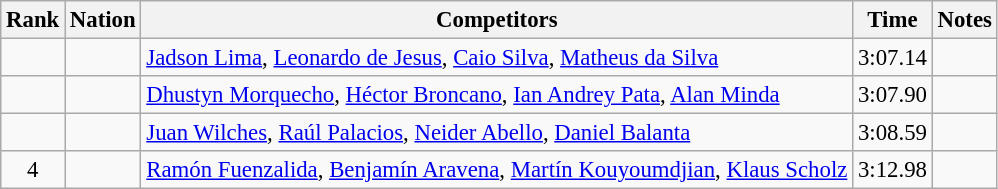<table class="wikitable sortable" style="text-align:center; font-size:95%">
<tr>
<th>Rank</th>
<th>Nation</th>
<th>Competitors</th>
<th>Time</th>
<th>Notes</th>
</tr>
<tr>
<td></td>
<td align=left></td>
<td align=left><a href='#'>Jadson Lima</a>, <a href='#'>Leonardo de Jesus</a>, <a href='#'>Caio Silva</a>, <a href='#'>Matheus da Silva</a></td>
<td>3:07.14</td>
<td></td>
</tr>
<tr>
<td></td>
<td align=left></td>
<td align=left><a href='#'>Dhustyn Morquecho</a>, <a href='#'>Héctor Broncano</a>, <a href='#'>Ian Andrey Pata</a>, <a href='#'>Alan Minda</a></td>
<td>3:07.90</td>
<td></td>
</tr>
<tr>
<td></td>
<td align=left></td>
<td align=left><a href='#'>Juan Wilches</a>, <a href='#'>Raúl Palacios</a>, <a href='#'>Neider Abello</a>, <a href='#'>Daniel Balanta</a></td>
<td>3:08.59</td>
<td></td>
</tr>
<tr>
<td>4</td>
<td align=left></td>
<td align=left><a href='#'>Ramón Fuenzalida</a>, <a href='#'>Benjamín Aravena</a>, <a href='#'>Martín Kouyoumdjian</a>, <a href='#'>Klaus Scholz</a></td>
<td>3:12.98</td>
<td></td>
</tr>
</table>
